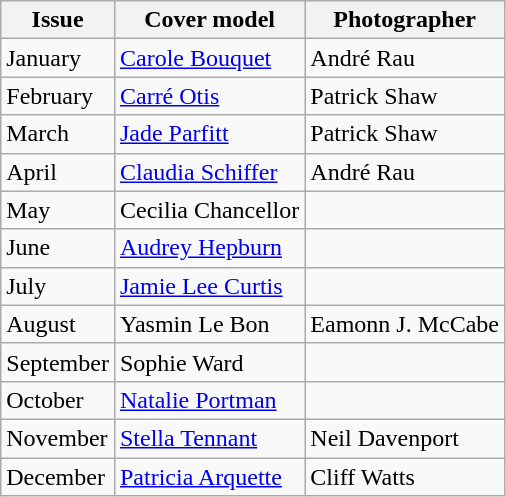<table class="sortable wikitable">
<tr>
<th>Issue</th>
<th>Cover model</th>
<th>Photographer</th>
</tr>
<tr>
<td>January</td>
<td><a href='#'>Carole Bouquet</a></td>
<td>André Rau</td>
</tr>
<tr>
<td>February</td>
<td><a href='#'>Carré Otis</a></td>
<td>Patrick Shaw</td>
</tr>
<tr>
<td>March</td>
<td><a href='#'>Jade Parfitt</a></td>
<td>Patrick Shaw</td>
</tr>
<tr>
<td>April</td>
<td><a href='#'>Claudia Schiffer</a></td>
<td>André Rau</td>
</tr>
<tr>
<td>May</td>
<td>Cecilia Chancellor</td>
<td></td>
</tr>
<tr>
<td>June</td>
<td><a href='#'>Audrey Hepburn</a></td>
<td></td>
</tr>
<tr>
<td>July</td>
<td><a href='#'>Jamie Lee Curtis</a></td>
<td></td>
</tr>
<tr>
<td>August</td>
<td>Yasmin Le Bon</td>
<td>Eamonn J. McCabe</td>
</tr>
<tr>
<td>September</td>
<td>Sophie Ward</td>
<td></td>
</tr>
<tr>
<td>October</td>
<td><a href='#'>Natalie Portman</a></td>
<td></td>
</tr>
<tr>
<td>November</td>
<td><a href='#'>Stella Tennant</a></td>
<td>Neil Davenport</td>
</tr>
<tr>
<td>December</td>
<td><a href='#'>Patricia Arquette</a></td>
<td>Cliff Watts</td>
</tr>
</table>
